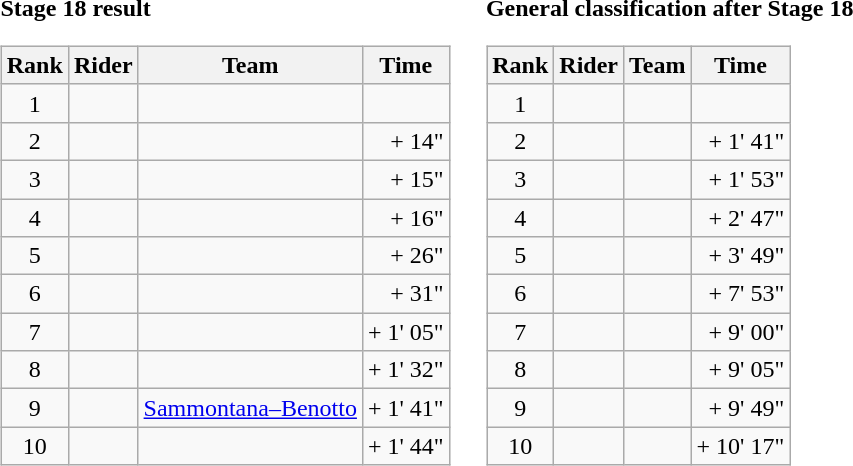<table>
<tr>
<td><strong>Stage 18 result</strong><br><table class="wikitable">
<tr>
<th scope="col">Rank</th>
<th scope="col">Rider</th>
<th scope="col">Team</th>
<th scope="col">Time</th>
</tr>
<tr>
<td style="text-align:center;">1</td>
<td></td>
<td></td>
<td style="text-align:right;"></td>
</tr>
<tr>
<td style="text-align:center;">2</td>
<td></td>
<td></td>
<td style="text-align:right;">+ 14"</td>
</tr>
<tr>
<td style="text-align:center;">3</td>
<td></td>
<td></td>
<td style="text-align:right;">+ 15"</td>
</tr>
<tr>
<td style="text-align:center;">4</td>
<td></td>
<td></td>
<td style="text-align:right;">+ 16"</td>
</tr>
<tr>
<td style="text-align:center;">5</td>
<td></td>
<td></td>
<td style="text-align:right;">+ 26"</td>
</tr>
<tr>
<td style="text-align:center;">6</td>
<td></td>
<td></td>
<td style="text-align:right;">+ 31"</td>
</tr>
<tr>
<td style="text-align:center;">7</td>
<td></td>
<td></td>
<td style="text-align:right;">+ 1' 05"</td>
</tr>
<tr>
<td style="text-align:center;">8</td>
<td></td>
<td></td>
<td style="text-align:right;">+ 1' 32"</td>
</tr>
<tr>
<td style="text-align:center;">9</td>
<td></td>
<td><a href='#'>Sammontana–Benotto</a></td>
<td style="text-align:right;">+ 1' 41"</td>
</tr>
<tr>
<td style="text-align:center;">10</td>
<td></td>
<td></td>
<td style="text-align:right;">+ 1' 44"</td>
</tr>
</table>
</td>
<td></td>
<td><strong>General classification after Stage 18</strong><br><table class="wikitable">
<tr>
<th scope="col">Rank</th>
<th scope="col">Rider</th>
<th scope="col">Team</th>
<th scope="col">Time</th>
</tr>
<tr>
<td style="text-align:center;">1</td>
<td></td>
<td></td>
<td style="text-align:right;"></td>
</tr>
<tr>
<td style="text-align:center;">2</td>
<td></td>
<td></td>
<td style="text-align:right;">+ 1' 41"</td>
</tr>
<tr>
<td style="text-align:center;">3</td>
<td></td>
<td></td>
<td style="text-align:right;">+ 1' 53"</td>
</tr>
<tr>
<td style="text-align:center;">4</td>
<td></td>
<td></td>
<td style="text-align:right;">+ 2' 47"</td>
</tr>
<tr>
<td style="text-align:center;">5</td>
<td></td>
<td></td>
<td style="text-align:right;">+ 3' 49"</td>
</tr>
<tr>
<td style="text-align:center;">6</td>
<td></td>
<td></td>
<td style="text-align:right;">+ 7' 53"</td>
</tr>
<tr>
<td style="text-align:center;">7</td>
<td></td>
<td></td>
<td style="text-align:right;">+ 9' 00"</td>
</tr>
<tr>
<td style="text-align:center;">8</td>
<td></td>
<td></td>
<td style="text-align:right;">+ 9' 05"</td>
</tr>
<tr>
<td style="text-align:center;">9</td>
<td></td>
<td></td>
<td style="text-align:right;">+ 9' 49"</td>
</tr>
<tr>
<td style="text-align:center;">10</td>
<td></td>
<td></td>
<td style="text-align:right;">+ 10' 17"</td>
</tr>
</table>
</td>
</tr>
</table>
